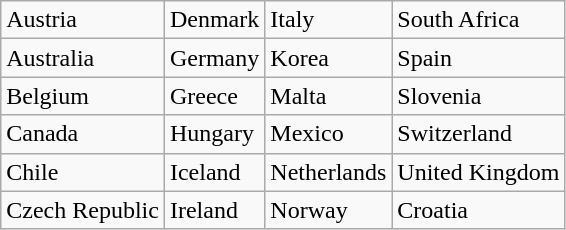<table class="wikitable">
<tr>
<td>Austria</td>
<td>Denmark</td>
<td>Italy</td>
<td>South Africa</td>
</tr>
<tr>
<td>Australia</td>
<td>Germany</td>
<td>Korea</td>
<td>Spain</td>
</tr>
<tr>
<td>Belgium</td>
<td>Greece</td>
<td>Malta</td>
<td>Slovenia</td>
</tr>
<tr>
<td>Canada</td>
<td>Hungary</td>
<td>Mexico</td>
<td>Switzerland</td>
</tr>
<tr>
<td>Chile</td>
<td>Iceland</td>
<td>Netherlands</td>
<td>United Kingdom</td>
</tr>
<tr>
<td>Czech Republic</td>
<td>Ireland</td>
<td>Norway</td>
<td>Croatia</td>
</tr>
</table>
